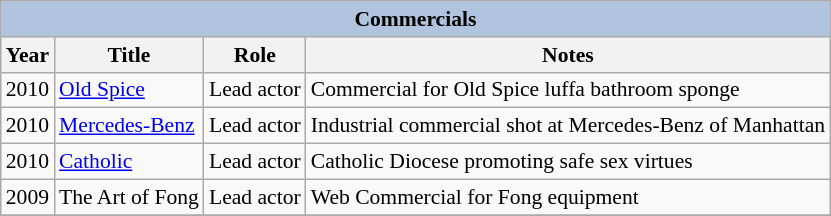<table class="wikitable" style="font-size: 90%;">
<tr>
<th colspan="4" style="background: LightSteelBlue;">Commercials</th>
</tr>
<tr>
<th>Year</th>
<th>Title</th>
<th>Role</th>
<th>Notes</th>
</tr>
<tr>
<td>2010</td>
<td><a href='#'>Old Spice</a></td>
<td>Lead actor</td>
<td>Commercial for Old Spice luffa bathroom sponge</td>
</tr>
<tr>
<td>2010</td>
<td><a href='#'>Mercedes-Benz</a></td>
<td>Lead actor</td>
<td>Industrial commercial shot at Mercedes-Benz of Manhattan</td>
</tr>
<tr>
<td>2010</td>
<td><a href='#'>Catholic</a></td>
<td>Lead actor</td>
<td>Catholic Diocese promoting safe sex virtues</td>
</tr>
<tr>
<td>2009</td>
<td>The Art of Fong</td>
<td>Lead actor</td>
<td>Web Commercial for Fong equipment</td>
</tr>
<tr>
</tr>
</table>
